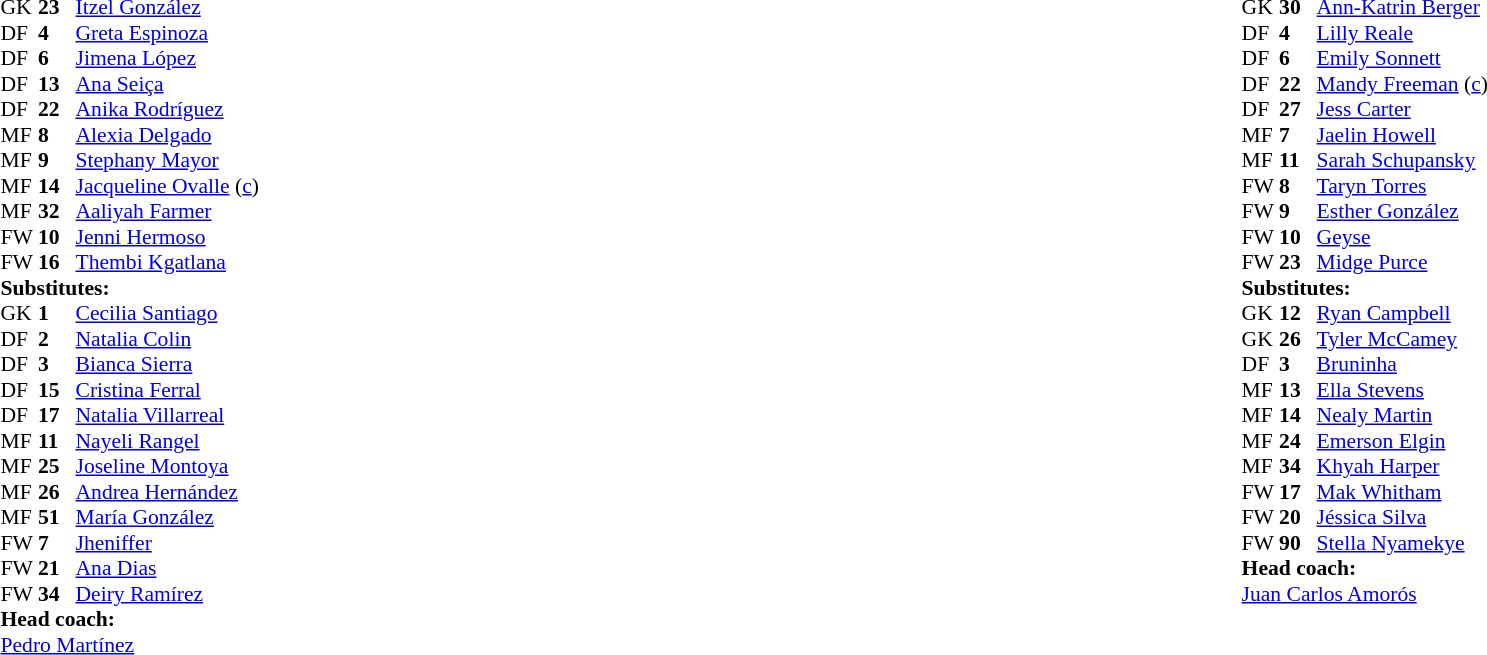<table width="100%">
<tr>
<td valign="top" width="40%"><br><table style="font-size:90%" cellspacing="0" cellpadding="0">
<tr>
<th width=25></th>
<th width=25></th>
</tr>
<tr>
<td>GK</td>
<td><strong>23</strong></td>
<td> <a href='#'>Itzel González</a></td>
</tr>
<tr>
<td>DF</td>
<td><strong>4</strong></td>
<td> <a href='#'>Greta Espinoza</a></td>
</tr>
<tr>
<td>DF</td>
<td><strong>6</strong></td>
<td> <a href='#'>Jimena López</a> </td>
</tr>
<tr>
<td>DF</td>
<td><strong>13</strong></td>
<td> <a href='#'>Ana Seiça</a></td>
<td></td>
<td></td>
</tr>
<tr>
<td>DF</td>
<td><strong>22</strong></td>
<td> <a href='#'>Anika Rodríguez</a></td>
<td></td>
<td></td>
</tr>
<tr>
<td>MF</td>
<td><strong>8</strong></td>
<td> <a href='#'>Alexia Delgado</a> </td>
<td></td>
<td></td>
</tr>
<tr>
<td>MF</td>
<td><strong>9</strong></td>
<td> <a href='#'>Stephany Mayor</a> </td>
</tr>
<tr>
<td>MF</td>
<td><strong>14</strong></td>
<td> <a href='#'>Jacqueline Ovalle</a> (<a href='#'>c</a>)</td>
<td></td>
<td></td>
</tr>
<tr>
<td>MF</td>
<td><strong>32</strong></td>
<td> <a href='#'>Aaliyah Farmer</a></td>
<td></td>
<td></td>
</tr>
<tr>
<td>FW</td>
<td><strong>10</strong></td>
<td> <a href='#'>Jenni Hermoso</a> </td>
</tr>
<tr>
<td>FW</td>
<td><strong>16</strong></td>
<td> <a href='#'>Thembi Kgatlana</a> </td>
</tr>
<tr>
<td colspan=3><strong>Substitutes:</strong></td>
</tr>
<tr>
<td>GK</td>
<td><strong>1</strong></td>
<td> <a href='#'>Cecilia Santiago</a></td>
</tr>
<tr>
<td>DF</td>
<td><strong>2</strong></td>
<td> <a href='#'>Natalia Colin</a></td>
</tr>
<tr>
<td>DF</td>
<td><strong>3</strong></td>
<td> <a href='#'>Bianca Sierra</a></td>
<td></td>
<td></td>
</tr>
<tr>
<td>DF</td>
<td><strong>15</strong></td>
<td> <a href='#'>Cristina Ferral</a></td>
<td></td>
</tr>
<tr>
<td>DF</td>
<td><strong>17</strong></td>
<td> <a href='#'>Natalia Villarreal</a></td>
<td></td>
<td></td>
</tr>
<tr>
<td>MF</td>
<td><strong>11</strong></td>
<td> <a href='#'>Nayeli Rangel</a></td>
<td></td>
</tr>
<tr>
<td>MF</td>
<td><strong>25</strong></td>
<td> <a href='#'>Joseline Montoya</a></td>
</tr>
<tr>
<td>MF</td>
<td><strong>26</strong></td>
<td> <a href='#'>Andrea Hernández</a></td>
</tr>
<tr>
<td>MF</td>
<td><strong>51</strong></td>
<td> <a href='#'>María González</a></td>
</tr>
<tr>
<td>FW</td>
<td><strong>7</strong></td>
<td> <a href='#'>Jheniffer</a> </td>
</tr>
<tr>
<td>FW</td>
<td><strong>21</strong></td>
<td> <a href='#'>Ana Dias</a> </td>
</tr>
<tr>
<td>FW</td>
<td><strong>34</strong></td>
<td> <a href='#'>Deiry Ramírez</a></td>
<td></td>
<td></td>
</tr>
<tr>
<td colspan=3><strong>Head coach:</strong></td>
</tr>
<tr>
<td colspan=3> <a href='#'>Pedro Martínez</a> </td>
</tr>
</table>
</td>
<td valign="top" width="50%"><br><table style="font-size:90%; margin:auto" cellspacing="0" cellpadding="0">
<tr>
<th width=25></th>
<th width=25></th>
</tr>
<tr>
<td>GK</td>
<td><strong>30</strong></td>
<td> <a href='#'>Ann-Katrin Berger</a></td>
</tr>
<tr>
<td>DF</td>
<td><strong>4</strong></td>
<td> <a href='#'>Lilly Reale</a></td>
</tr>
<tr>
<td>DF</td>
<td><strong>6</strong></td>
<td> <a href='#'>Emily Sonnett</a></td>
<td></td>
<td></td>
</tr>
<tr>
<td>DF</td>
<td><strong>22</strong></td>
<td> <a href='#'>Mandy Freeman</a> (<a href='#'>c</a>)</td>
</tr>
<tr>
<td>DF</td>
<td><strong>27</strong></td>
<td> <a href='#'>Jess Carter</a></td>
</tr>
<tr>
<td>MF</td>
<td><strong>7</strong></td>
<td> <a href='#'>Jaelin Howell</a></td>
</tr>
<tr>
<td>MF</td>
<td><strong>11</strong></td>
<td> <a href='#'>Sarah Schupansky</a> </td>
</tr>
<tr>
<td>FW</td>
<td><strong>8</strong></td>
<td> <a href='#'>Taryn Torres</a> </td>
</tr>
<tr>
<td>FW</td>
<td><strong>9</strong></td>
<td> <a href='#'>Esther González</a></td>
</tr>
<tr>
<td>FW</td>
<td><strong>10</strong></td>
<td> <a href='#'>Geyse</a></td>
</tr>
<tr>
<td>FW</td>
<td><strong>23</strong></td>
<td> <a href='#'>Midge Purce</a></td>
</tr>
<tr>
<td colspan=3><strong>Substitutes:</strong></td>
</tr>
<tr>
<td>GK</td>
<td><strong>12</strong></td>
<td> <a href='#'>Ryan Campbell</a></td>
</tr>
<tr>
<td>GK</td>
<td><strong>26</strong></td>
<td> <a href='#'>Tyler McCamey</a></td>
</tr>
<tr>
<td>DF</td>
<td><strong>3</strong></td>
<td> <a href='#'>Bruninha</a></td>
</tr>
<tr>
<td>MF</td>
<td><strong>13</strong></td>
<td> <a href='#'>Ella Stevens</a>  </td>
</tr>
<tr>
<td>MF</td>
<td><strong>14</strong></td>
<td> <a href='#'>Nealy Martin</a></td>
<td></td>
<td></td>
</tr>
<tr>
<td>MF</td>
<td><strong>24</strong></td>
<td> <a href='#'>Emerson Elgin</a></td>
</tr>
<tr>
<td>MF</td>
<td><strong>34</strong></td>
<td> <a href='#'>Khyah Harper</a></td>
</tr>
<tr>
<td>FW</td>
<td><strong>17</strong></td>
<td> <a href='#'>Mak Whitham</a></td>
</tr>
<tr>
<td>FW</td>
<td><strong>20</strong></td>
<td> <a href='#'>Jéssica Silva</a></td>
</tr>
<tr>
<td>FW</td>
<td><strong>90</strong></td>
<td> <a href='#'>Stella Nyamekye</a></td>
</tr>
<tr>
<td colspan=3><strong>Head coach:</strong></td>
</tr>
<tr>
<td colspan=3> <a href='#'>Juan Carlos Amorós</a></td>
</tr>
</table>
</td>
</tr>
</table>
